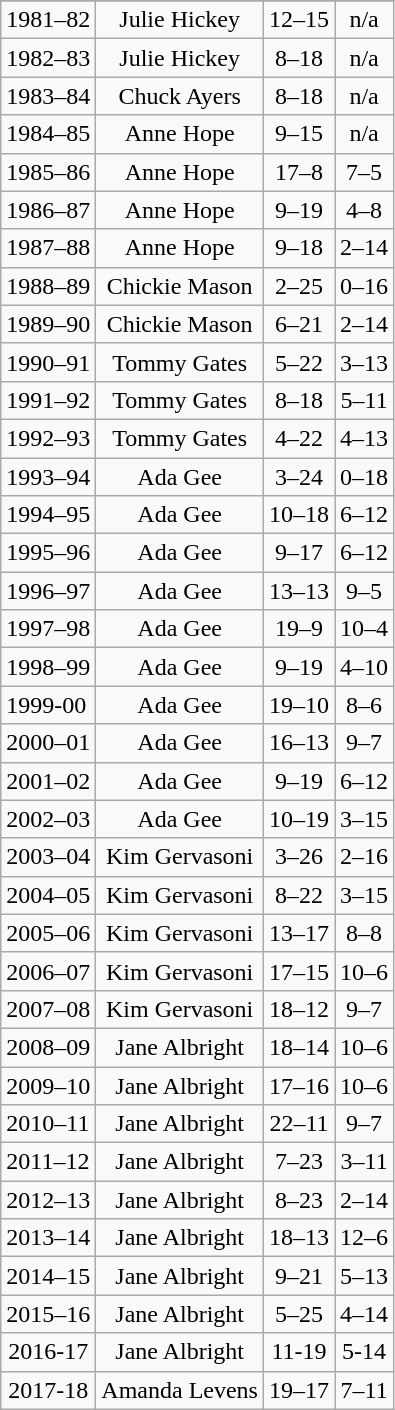<table class="wikitable" style="text-align:center">
<tr>
</tr>
<tr>
<td style="text-align:left">1981–82</td>
<td>Julie Hickey</td>
<td>12–15</td>
<td>n/a</td>
</tr>
<tr>
<td style="text-align:left">1982–83</td>
<td>Julie Hickey</td>
<td>8–18</td>
<td>n/a</td>
</tr>
<tr>
<td style="text-align:left">1983–84</td>
<td>Chuck Ayers</td>
<td>8–18</td>
<td>n/a</td>
</tr>
<tr>
<td style="text-align:left">1984–85</td>
<td>Anne Hope</td>
<td>9–15</td>
<td>n/a</td>
</tr>
<tr>
<td style="text-align:left">1985–86</td>
<td>Anne Hope</td>
<td>17–8</td>
<td>7–5</td>
</tr>
<tr>
<td style="text-align:left">1986–87</td>
<td>Anne Hope</td>
<td>9–19</td>
<td>4–8</td>
</tr>
<tr>
<td style="text-align:left">1987–88</td>
<td>Anne Hope</td>
<td>9–18</td>
<td>2–14</td>
</tr>
<tr>
<td style="text-align:left">1988–89</td>
<td>Chickie Mason</td>
<td>2–25</td>
<td>0–16</td>
</tr>
<tr>
<td style="text-align:left">1989–90</td>
<td>Chickie Mason</td>
<td>6–21</td>
<td>2–14</td>
</tr>
<tr>
<td style="text-align:left">1990–91</td>
<td>Tommy Gates</td>
<td>5–22</td>
<td>3–13</td>
</tr>
<tr>
<td style="text-align:left">1991–92</td>
<td>Tommy Gates</td>
<td>8–18</td>
<td>5–11</td>
</tr>
<tr>
<td style="text-align:left">1992–93</td>
<td>Tommy Gates</td>
<td>4–22</td>
<td>4–13</td>
</tr>
<tr>
<td style="text-align:left">1993–94</td>
<td>Ada Gee</td>
<td>3–24</td>
<td>0–18</td>
</tr>
<tr>
<td style="text-align:left">1994–95</td>
<td>Ada Gee</td>
<td>10–18</td>
<td>6–12</td>
</tr>
<tr>
<td style="text-align:left">1995–96</td>
<td>Ada Gee</td>
<td>9–17</td>
<td>6–12</td>
</tr>
<tr>
<td style="text-align:left">1996–97</td>
<td>Ada Gee</td>
<td>13–13</td>
<td>9–5</td>
</tr>
<tr>
<td style="text-align:left">1997–98</td>
<td>Ada Gee</td>
<td>19–9</td>
<td>10–4</td>
</tr>
<tr>
<td style="text-align:left">1998–99</td>
<td>Ada Gee</td>
<td>9–19</td>
<td>4–10</td>
</tr>
<tr>
<td style="text-align:left">1999-00</td>
<td>Ada Gee</td>
<td>19–10</td>
<td>8–6</td>
</tr>
<tr>
<td style="text-align:left">2000–01</td>
<td>Ada Gee</td>
<td>16–13</td>
<td>9–7</td>
</tr>
<tr>
<td style="text-align:left">2001–02</td>
<td>Ada Gee</td>
<td>9–19</td>
<td>6–12</td>
</tr>
<tr>
<td style="text-align:left">2002–03</td>
<td>Ada Gee</td>
<td>10–19</td>
<td>3–15</td>
</tr>
<tr>
<td style="text-align:left">2003–04</td>
<td>Kim Gervasoni</td>
<td>3–26</td>
<td>2–16</td>
</tr>
<tr>
<td style="text-align:left">2004–05</td>
<td>Kim Gervasoni</td>
<td>8–22</td>
<td>3–15</td>
</tr>
<tr>
<td style="text-align:left">2005–06</td>
<td>Kim Gervasoni</td>
<td>13–17</td>
<td>8–8</td>
</tr>
<tr>
<td style="text-align:left">2006–07</td>
<td>Kim Gervasoni</td>
<td>17–15</td>
<td>10–6</td>
</tr>
<tr>
<td style="text-align:left">2007–08</td>
<td>Kim Gervasoni</td>
<td>18–12</td>
<td>9–7</td>
</tr>
<tr>
<td style="text-align:left">2008–09</td>
<td>Jane Albright</td>
<td>18–14</td>
<td>10–6</td>
</tr>
<tr>
<td style="text-align:left">2009–10</td>
<td>Jane Albright</td>
<td>17–16</td>
<td>10–6</td>
</tr>
<tr>
<td style="text-align:left">2010–11</td>
<td>Jane Albright</td>
<td>22–11</td>
<td>9–7</td>
</tr>
<tr>
<td style="text-align:left">2011–12</td>
<td>Jane Albright</td>
<td>7–23</td>
<td>3–11</td>
</tr>
<tr>
<td style="text-align:left">2012–13</td>
<td>Jane Albright</td>
<td>8–23</td>
<td>2–14</td>
</tr>
<tr>
<td style="text-align:left">2013–14</td>
<td>Jane Albright</td>
<td>18–13</td>
<td>12–6</td>
</tr>
<tr>
<td style="text-align:left">2014–15</td>
<td>Jane Albright</td>
<td>9–21</td>
<td>5–13</td>
</tr>
<tr>
<td style="text-align:left">2015–16</td>
<td>Jane Albright</td>
<td>5–25</td>
<td>4–14</td>
</tr>
<tr>
<td>2016-17</td>
<td>Jane Albright</td>
<td>11-19</td>
<td>5-14</td>
</tr>
<tr>
<td>2017-18</td>
<td>Amanda Levens</td>
<td>19–17</td>
<td>7–11</td>
</tr>
</table>
